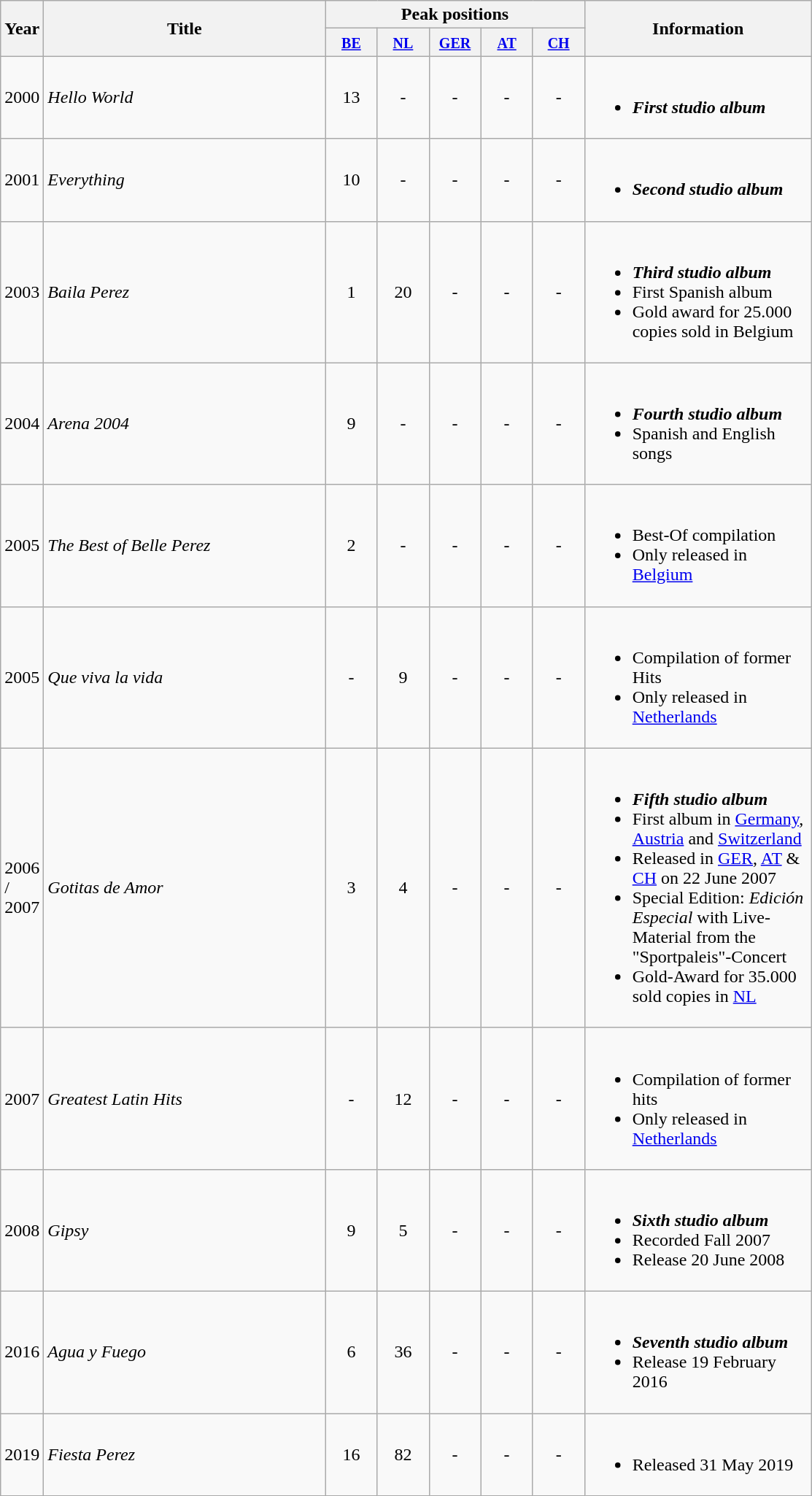<table class="wikitable">
<tr>
<th width="20" rowspan="2">Year</th>
<th width="250" rowspan="2">Title</th>
<th colspan="5">Peak positions</th>
<th width="200" rowspan="2">Information</th>
</tr>
<tr bgcolor="#EEEEEE">
<th width="40"><small><a href='#'>BE</a></small><br></th>
<th width="40"><small><a href='#'>NL</a></small><br></th>
<th width="40"><small><a href='#'>GER</a></small></th>
<th width="40"><small><a href='#'>AT</a></small></th>
<th width="40"><small><a href='#'>CH</a></small></th>
</tr>
<tr>
<td>2000</td>
<td><em>Hello World</em></td>
<td align="center">13</td>
<td align="center">-</td>
<td align="center">-</td>
<td align="center">-</td>
<td align="center">-</td>
<td><br><ul><li><strong><em>First studio album</em></strong></li></ul></td>
</tr>
<tr>
<td>2001</td>
<td><em>Everything</em></td>
<td align="center">10</td>
<td align="center">-</td>
<td align="center">-</td>
<td align="center">-</td>
<td align="center">-</td>
<td><br><ul><li><strong><em>Second studio album</em></strong></li></ul></td>
</tr>
<tr>
<td>2003</td>
<td><em>Baila Perez</em></td>
<td align="center">1</td>
<td align="center">20</td>
<td align="center">-</td>
<td align="center">-</td>
<td align="center">-</td>
<td><br><ul><li><strong><em>Third studio album</em></strong></li><li>First Spanish album</li><li>Gold award for 25.000 copies sold in Belgium</li></ul></td>
</tr>
<tr>
<td>2004</td>
<td><em>Arena 2004</em></td>
<td align="center">9</td>
<td align="center">-</td>
<td align="center">-</td>
<td align="center">-</td>
<td align="center">-</td>
<td><br><ul><li><strong><em>Fourth studio album</em></strong></li><li>Spanish and English songs</li></ul></td>
</tr>
<tr>
<td>2005</td>
<td><em>The Best of Belle Perez</em></td>
<td align="center">2</td>
<td align="center">-</td>
<td align="center">-</td>
<td align="center">-</td>
<td align="center">-</td>
<td><br><ul><li>Best-Of compilation</li><li>Only released in <a href='#'>Belgium</a></li></ul></td>
</tr>
<tr>
<td>2005</td>
<td><em>Que viva la vida</em></td>
<td align="center">-</td>
<td align="center">9</td>
<td align="center">-</td>
<td align="center">-</td>
<td align="center">-</td>
<td><br><ul><li>Compilation of former Hits</li><li>Only released in <a href='#'>Netherlands</a></li></ul></td>
</tr>
<tr>
<td>2006 / 2007</td>
<td><em>Gotitas de Amor</em></td>
<td align="center">3</td>
<td align="center">4</td>
<td align="center">-</td>
<td align="center">-</td>
<td align="center">-</td>
<td><br><ul><li><strong><em>Fifth studio album</em></strong></li><li>First album in <a href='#'>Germany</a>, <a href='#'>Austria</a> and <a href='#'>Switzerland</a></li><li>Released in <a href='#'>GER</a>, <a href='#'>AT</a> & <a href='#'>CH</a> on 22 June 2007</li><li>Special Edition: <em>Edición Especial</em> with Live-Material from the "Sportpaleis"-Concert</li><li>Gold-Award for 35.000 sold copies in <a href='#'>NL</a></li></ul></td>
</tr>
<tr>
<td>2007</td>
<td><em>Greatest Latin Hits</em></td>
<td align="center">-</td>
<td align="center">12</td>
<td align="center">-</td>
<td align="center">-</td>
<td align="center">-</td>
<td><br><ul><li>Compilation of former hits</li><li>Only released in <a href='#'>Netherlands</a></li></ul></td>
</tr>
<tr>
<td>2008</td>
<td><em>Gipsy</em></td>
<td align="center">9</td>
<td align="center">5</td>
<td align="center">-</td>
<td align="center">-</td>
<td align="center">-</td>
<td><br><ul><li><strong><em>Sixth studio album</em></strong></li><li>Recorded Fall 2007</li><li>Release 20 June 2008</li></ul></td>
</tr>
<tr>
<td>2016</td>
<td><em>Agua y Fuego</em></td>
<td align="center">6</td>
<td align="center">36</td>
<td align="center">-</td>
<td align="center">-</td>
<td align="center">-</td>
<td><br><ul><li><strong><em>Seventh studio album</em></strong></li><li>Release 19 February 2016</li></ul></td>
</tr>
<tr>
<td>2019</td>
<td><em>Fiesta Perez</em></td>
<td align="center">16</td>
<td align="center">82</td>
<td align="center">-</td>
<td align="center">-</td>
<td align="center">-</td>
<td><br><ul><li>Released 31 May 2019</li></ul></td>
</tr>
</table>
